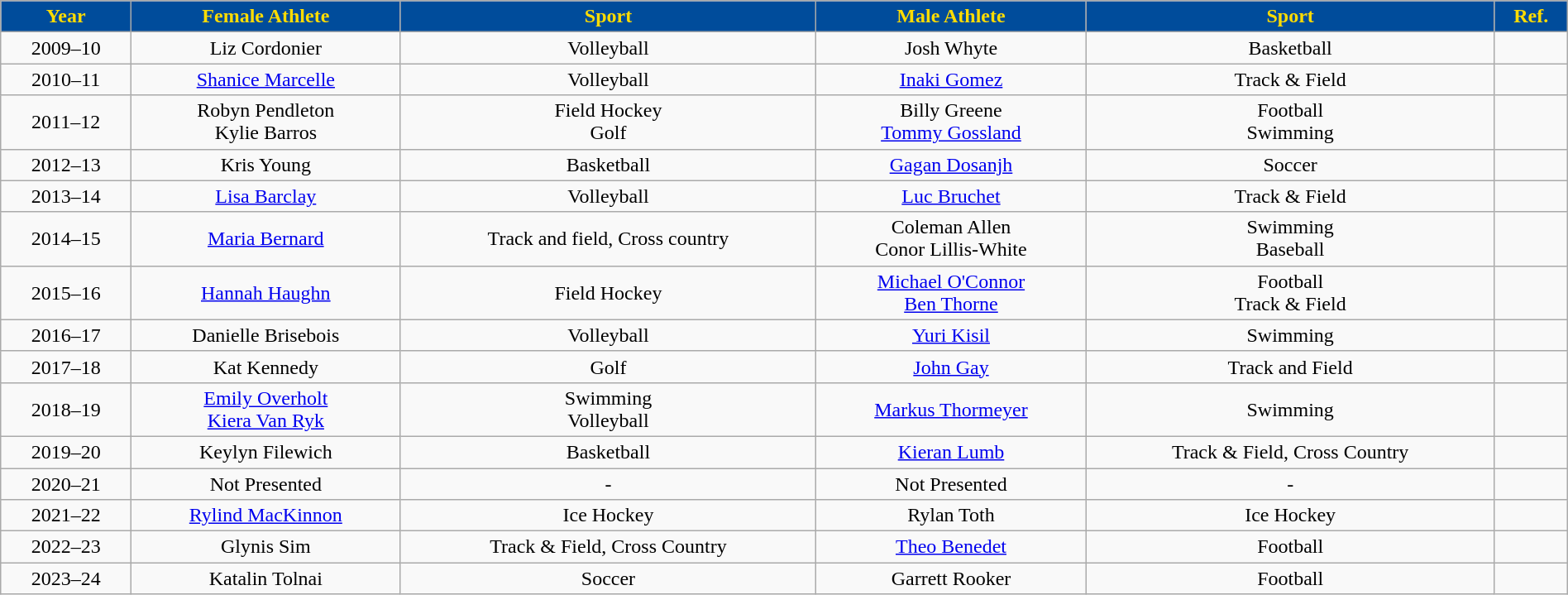<table class="wikitable" width="100%">
<tr align="center" style=" background:#004C9B;color:#FFDC00;">
<td><strong>Year</strong></td>
<td><strong>Female Athlete</strong></td>
<td><strong>Sport</strong></td>
<td><strong>Male Athlete</strong></td>
<td><strong>Sport</strong></td>
<td><strong>Ref.</strong></td>
</tr>
<tr align="center" bgcolor="">
<td>2009–10</td>
<td>Liz Cordonier</td>
<td>Volleyball</td>
<td>Josh Whyte</td>
<td>Basketball</td>
<td></td>
</tr>
<tr align="center" bgcolor="">
<td>2010–11</td>
<td><a href='#'>Shanice Marcelle</a></td>
<td>Volleyball</td>
<td><a href='#'>Inaki Gomez</a></td>
<td>Track & Field</td>
<td></td>
</tr>
<tr align="center" bgcolor="">
<td>2011–12</td>
<td>Robyn Pendleton<br>Kylie Barros</td>
<td>Field Hockey<br>Golf</td>
<td>Billy Greene<br><a href='#'>Tommy Gossland</a></td>
<td>Football<br>Swimming</td>
<td></td>
</tr>
<tr align="center" bgcolor="">
<td>2012–13</td>
<td>Kris Young</td>
<td>Basketball</td>
<td><a href='#'>Gagan Dosanjh</a></td>
<td>Soccer</td>
<td></td>
</tr>
<tr align="center" bgcolor="">
<td>2013–14</td>
<td><a href='#'>Lisa Barclay</a></td>
<td>Volleyball</td>
<td><a href='#'>Luc Bruchet</a></td>
<td>Track & Field</td>
<td></td>
</tr>
<tr align="center" bgcolor="">
<td>2014–15</td>
<td><a href='#'>Maria Bernard</a></td>
<td>Track and field, Cross country</td>
<td>Coleman Allen<br>Conor Lillis-White</td>
<td>Swimming<br>Baseball</td>
<td></td>
</tr>
<tr align="center" bgcolor="">
<td>2015–16</td>
<td><a href='#'>Hannah Haughn</a></td>
<td>Field Hockey</td>
<td><a href='#'>Michael O'Connor</a><br><a href='#'>Ben Thorne</a></td>
<td>Football<br>Track & Field</td>
<td></td>
</tr>
<tr align="center" bgcolor="">
<td>2016–17</td>
<td>Danielle Brisebois</td>
<td>Volleyball</td>
<td><a href='#'>Yuri Kisil</a></td>
<td>Swimming</td>
<td></td>
</tr>
<tr align="center" bgcolor="">
<td>2017–18</td>
<td>Kat Kennedy</td>
<td>Golf</td>
<td><a href='#'>John Gay</a></td>
<td>Track and Field</td>
<td></td>
</tr>
<tr align="center" bgcolor="">
<td>2018–19</td>
<td><a href='#'>Emily Overholt</a><br><a href='#'>Kiera Van Ryk</a></td>
<td>Swimming<br>Volleyball</td>
<td><a href='#'>Markus Thormeyer</a></td>
<td>Swimming</td>
<td></td>
</tr>
<tr align="center" bgcolor="">
<td>2019–20</td>
<td>Keylyn Filewich</td>
<td>Basketball</td>
<td><a href='#'>Kieran Lumb</a></td>
<td>Track & Field, Cross Country</td>
<td></td>
</tr>
<tr align="center" bgcolor="">
<td>2020–21</td>
<td>Not Presented</td>
<td>-</td>
<td>Not Presented</td>
<td>-</td>
<td></td>
</tr>
<tr align="center" bgcolor="">
<td>2021–22</td>
<td><a href='#'>Rylind MacKinnon</a></td>
<td>Ice Hockey</td>
<td>Rylan Toth</td>
<td>Ice Hockey</td>
<td></td>
</tr>
<tr align="center" bgcolor="">
<td>2022–23</td>
<td>Glynis Sim</td>
<td>Track & Field, Cross Country</td>
<td><a href='#'>Theo Benedet</a></td>
<td>Football</td>
<td></td>
</tr>
<tr align="center" bgcolor="">
<td>2023–24</td>
<td>Katalin Tolnai</td>
<td>Soccer</td>
<td>Garrett Rooker</td>
<td>Football</td>
<td></td>
</tr>
</table>
